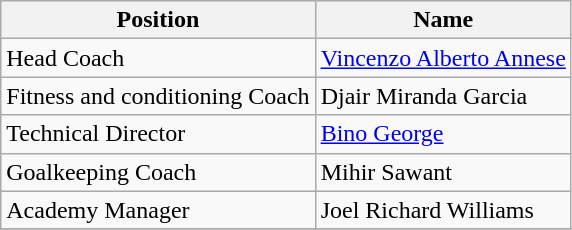<table class="wikitable">
<tr>
<th>Position</th>
<th>Name</th>
</tr>
<tr>
<td>Head Coach</td>
<td> <a href='#'>Vincenzo Alberto Annese</a></td>
</tr>
<tr>
<td>Fitness and conditioning Coach</td>
<td> Djair Miranda Garcia</td>
</tr>
<tr>
<td>Technical Director</td>
<td> <a href='#'>Bino George</a></td>
</tr>
<tr>
<td>Goalkeeping Coach</td>
<td> Mihir Sawant </td>
</tr>
<tr>
<td>Academy Manager</td>
<td> Joel Richard Williams</td>
</tr>
<tr>
</tr>
</table>
